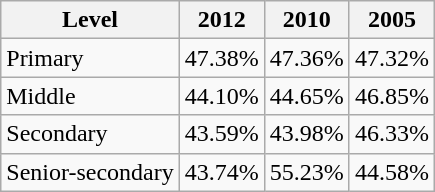<table class="wikitable sortable">
<tr>
<th>Level</th>
<th>2012</th>
<th>2010</th>
<th>2005</th>
</tr>
<tr>
<td>Primary</td>
<td>47.38%</td>
<td>47.36%</td>
<td>47.32%</td>
</tr>
<tr>
<td>Middle</td>
<td>44.10%</td>
<td>44.65%</td>
<td>46.85%</td>
</tr>
<tr>
<td>Secondary</td>
<td>43.59%</td>
<td>43.98%</td>
<td>46.33%</td>
</tr>
<tr>
<td>Senior-secondary</td>
<td>43.74%</td>
<td>55.23%</td>
<td>44.58%</td>
</tr>
</table>
